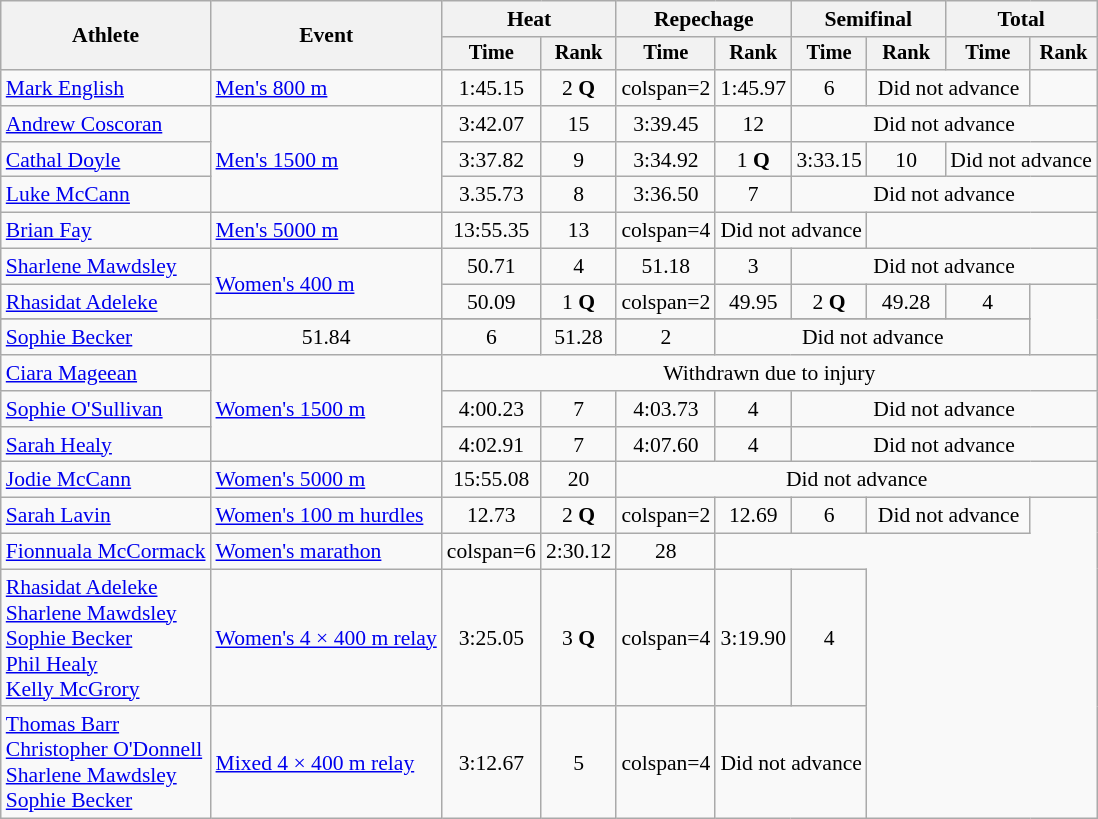<table class="wikitable" style="font-size:90%">
<tr>
<th rowspan="2">Athlete</th>
<th rowspan="2">Event</th>
<th colspan="2">Heat</th>
<th colspan="2">Repechage</th>
<th colspan="2">Semifinal</th>
<th colspan="2">Total</th>
</tr>
<tr style="font-size:95%">
<th>Time</th>
<th>Rank</th>
<th>Time</th>
<th>Rank</th>
<th>Time</th>
<th>Rank</th>
<th>Time</th>
<th>Rank</th>
</tr>
<tr align=center>
<td align=left><a href='#'>Mark English</a></td>
<td align=left><a href='#'>Men's 800 m</a></td>
<td>1:45.15</td>
<td>2 <strong>Q</strong></td>
<td>colspan=2 </td>
<td>1:45.97</td>
<td>6</td>
<td colspan=2>Did not advance</td>
</tr>
<tr align=center>
<td align=left><a href='#'>Andrew Coscoran</a></td>
<td align=left rowspan="3"><a href='#'>Men's 1500 m</a></td>
<td>3:42.07</td>
<td>15</td>
<td>3:39.45</td>
<td>12</td>
<td colspan=4>Did not advance</td>
</tr>
<tr align=center>
<td align=left><a href='#'>Cathal Doyle</a></td>
<td>3:37.82</td>
<td>9</td>
<td>3:34.92</td>
<td>1 <strong>Q</strong></td>
<td>3:33.15 <strong></strong></td>
<td>10</td>
<td colspan=4>Did not advance</td>
</tr>
<tr align=center>
<td align=left><a href='#'>Luke McCann</a></td>
<td>3.35.73</td>
<td>8</td>
<td>3:36.50</td>
<td>7</td>
<td colspan=4>Did not advance</td>
</tr>
<tr align=center>
<td align=left><a href='#'>Brian Fay</a></td>
<td align=left><a href='#'>Men's 5000 m</a></td>
<td>13:55.35</td>
<td>13</td>
<td>colspan=4 </td>
<td colspan=2>Did not advance</td>
</tr>
<tr align="center">
<td align="left"><a href='#'>Sharlene Mawdsley</a></td>
<td align=left rowspan="3"><a href='#'>Women's 400 m</a></td>
<td>50.71 <strong></strong></td>
<td>4</td>
<td>51.18</td>
<td>3</td>
<td colspan=4>Did not advance</td>
</tr>
<tr align=center>
<td align=left><a href='#'>Rhasidat Adeleke</a></td>
<td>50.09</td>
<td>1 <strong>Q</strong></td>
<td>colspan=2 </td>
<td>49.95</td>
<td>2 <strong>Q</strong></td>
<td>49.28</td>
<td>4</td>
</tr>
<tr>
</tr>
<tr align=center>
<td align=left><a href='#'>Sophie Becker</a></td>
<td>51.84</td>
<td>6</td>
<td>51.28</td>
<td>2</td>
<td colspan=4>Did not advance</td>
</tr>
<tr align=center>
<td align=left><a href='#'>Ciara Mageean</a></td>
<td align=left rowspan=3><a href='#'>Women's 1500 m</a></td>
<td colspan=8>Withdrawn due to injury</td>
</tr>
<tr align=center>
<td align=left><a href='#'>Sophie O'Sullivan</a></td>
<td>4:00.23 <strong></strong></td>
<td>7</td>
<td>4:03.73</td>
<td>4</td>
<td colspan=4>Did not advance</td>
</tr>
<tr align=center>
<td align=left><a href='#'>Sarah Healy</a></td>
<td>4:02.91</td>
<td>7</td>
<td>4:07.60</td>
<td>4</td>
<td colspan=4>Did not advance</td>
</tr>
<tr align=center>
<td align=left><a href='#'>Jodie McCann</a></td>
<td align=left><a href='#'>Women's 5000 m</a></td>
<td>15:55.08</td>
<td>20</td>
<td colspan="6" align=center>Did not advance</td>
</tr>
<tr align=center>
<td align=left><a href='#'>Sarah Lavin</a></td>
<td align=left><a href='#'>Women's 100 m hurdles</a></td>
<td>12.73</td>
<td>2 <strong>Q</strong></td>
<td>colspan=2 </td>
<td>12.69</td>
<td>6</td>
<td colspan=2>Did not advance</td>
</tr>
<tr align=center>
<td align=left><a href='#'>Fionnuala McCormack</a></td>
<td align=left><a href='#'>Women's marathon</a></td>
<td>colspan=6 </td>
<td>2:30.12 <strong></strong></td>
<td>28</td>
</tr>
<tr align=center>
<td align=left><a href='#'>Rhasidat Adeleke</a><br><a href='#'>Sharlene Mawdsley</a><br><a href='#'>Sophie Becker</a><br><a href='#'>Phil Healy</a><br><a href='#'>Kelly McGrory</a></td>
<td align=left><a href='#'>Women's 4 × 400 m relay</a></td>
<td>3:25.05</td>
<td>3 <strong>Q</strong></td>
<td>colspan=4 </td>
<td>3:19.90 <strong></strong></td>
<td>4</td>
</tr>
<tr align=center>
<td align=left><a href='#'>Thomas Barr</a><br><a href='#'>Christopher O'Donnell</a><br><a href='#'>Sharlene Mawdsley</a><br><a href='#'>Sophie Becker</a></td>
<td align=left><a href='#'>Mixed 4 × 400 m relay</a></td>
<td>3:12.67</td>
<td>5</td>
<td>colspan=4 </td>
<td colspan=2>Did not advance</td>
</tr>
</table>
